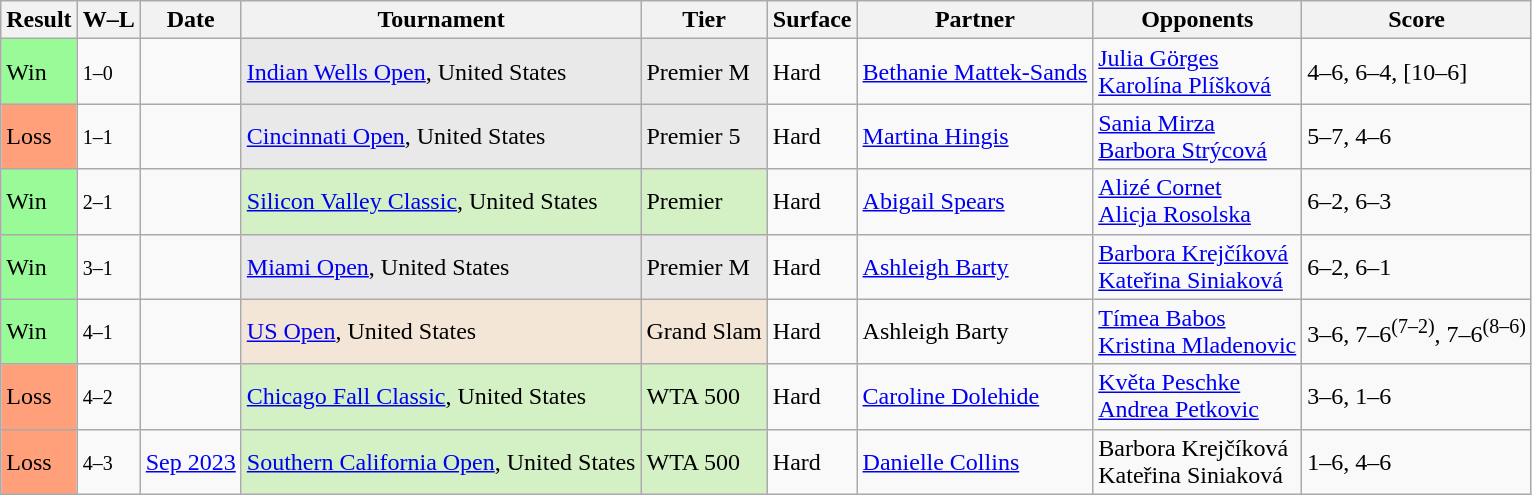<table class="sortable wikitable nowrap">
<tr>
<th>Result</th>
<th class=unsortable>W–L</th>
<th>Date</th>
<th>Tournament</th>
<th>Tier</th>
<th>Surface</th>
<th>Partner</th>
<th>Opponents</th>
<th class=unsortable>Score</th>
</tr>
<tr>
<td bgcolor=98fb98>Win</td>
<td><small>1–0</small></td>
<td><a href='#'></a></td>
<td bgcolor=#E9E9E9><a href='#'>Indian Wells Open</a>, United States</td>
<td bgcolor=#E9E9E9>Premier M</td>
<td>Hard</td>
<td> <a href='#'>Bethanie Mattek-Sands</a></td>
<td> <a href='#'>Julia Görges</a> <br>  <a href='#'>Karolína Plíšková</a></td>
<td>4–6, 6–4, [10–6]</td>
</tr>
<tr>
<td bgcolor=ffa07a>Loss</td>
<td><small>1–1</small></td>
<td><a href='#'></a></td>
<td bgcolor=#E9E9E9><a href='#'>Cincinnati Open</a>, United States</td>
<td bgcolor=#E9E9E9>Premier 5</td>
<td>Hard</td>
<td> <a href='#'>Martina Hingis</a></td>
<td> <a href='#'>Sania Mirza</a> <br>  <a href='#'>Barbora Strýcová</a></td>
<td>5–7, 4–6</td>
</tr>
<tr>
<td bgcolor=98fb98>Win</td>
<td><small>2–1</small></td>
<td><a href='#'></a></td>
<td style=background:#d4f1c5><a href='#'>Silicon Valley Classic</a>, United States</td>
<td style=background:#d4f1c5>Premier</td>
<td>Hard</td>
<td> <a href='#'>Abigail Spears</a></td>
<td> <a href='#'>Alizé Cornet</a> <br>  <a href='#'>Alicja Rosolska</a></td>
<td>6–2, 6–3</td>
</tr>
<tr>
<td bgcolor=98fb98>Win</td>
<td><small>3–1</small></td>
<td><a href='#'></a></td>
<td bgcolor=#E9E9E9><a href='#'>Miami Open</a>, United States</td>
<td bgcolor=#E9E9E9>Premier M</td>
<td>Hard</td>
<td> <a href='#'>Ashleigh Barty</a></td>
<td> <a href='#'>Barbora Krejčíková</a> <br>  <a href='#'>Kateřina Siniaková</a></td>
<td>6–2, 6–1</td>
</tr>
<tr>
<td bgcolor=98fb98>Win</td>
<td><small>4–1</small></td>
<td><a href='#'></a></td>
<td bgcolor=#f3e6d7><a href='#'>US Open</a>, United States</td>
<td bgcolor=#f3e6d7>Grand Slam</td>
<td>Hard</td>
<td> Ashleigh Barty</td>
<td> <a href='#'>Tímea Babos</a> <br>  <a href='#'>Kristina Mladenovic</a></td>
<td>3–6, 7–6<sup>(7–2)</sup>, 7–6<sup>(8–6)</sup></td>
</tr>
<tr>
<td bgcolor=ffa07a>Loss</td>
<td><small>4–2</small></td>
<td><a href='#'></a></td>
<td style=background:#d4f1c5><a href='#'>Chicago Fall Classic</a>, United States</td>
<td style=background:#d4f1c5>WTA 500</td>
<td>Hard</td>
<td> <a href='#'>Caroline Dolehide</a></td>
<td> <a href='#'>Květa Peschke</a> <br>  <a href='#'>Andrea Petkovic</a></td>
<td>3–6, 1–6</td>
</tr>
<tr>
<td bgcolor=FFA07A>Loss</td>
<td><small>4–3</small></td>
<td><a href='#'>Sep 2023</a></td>
<td style="background:#d4f1c5;"><a href='#'>Southern California Open</a>, United States</td>
<td style="background:#d4f1c5;">WTA 500</td>
<td>Hard</td>
<td> <a href='#'>Danielle Collins</a></td>
<td> Barbora Krejčíková <br>  Kateřina Siniaková</td>
<td>1–6, 4–6</td>
</tr>
</table>
